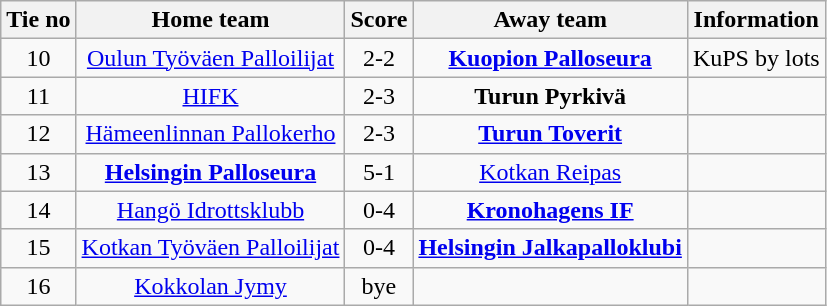<table class="wikitable" style="text-align:center">
<tr>
<th style= width="40px">Tie no</th>
<th style= width="150px">Home team</th>
<th style= width="60px">Score</th>
<th style= width="150px">Away team</th>
<th style= width="30px">Information</th>
</tr>
<tr>
<td>10</td>
<td><a href='#'>Oulun Työväen Palloilijat</a></td>
<td>2-2</td>
<td><strong><a href='#'>Kuopion Palloseura</a></strong></td>
<td>KuPS by lots</td>
</tr>
<tr>
<td>11</td>
<td><a href='#'>HIFK</a></td>
<td>2-3</td>
<td><strong>Turun Pyrkivä</strong></td>
<td></td>
</tr>
<tr>
<td>12</td>
<td><a href='#'>Hämeenlinnan Pallokerho</a></td>
<td>2-3</td>
<td><strong><a href='#'>Turun Toverit</a></strong></td>
<td></td>
</tr>
<tr>
<td>13</td>
<td><strong><a href='#'>Helsingin Palloseura</a></strong></td>
<td>5-1</td>
<td><a href='#'>Kotkan Reipas</a></td>
<td></td>
</tr>
<tr>
<td>14</td>
<td><a href='#'>Hangö Idrottsklubb</a></td>
<td>0-4</td>
<td><strong><a href='#'>Kronohagens IF</a></strong></td>
<td></td>
</tr>
<tr>
<td>15</td>
<td><a href='#'>Kotkan Työväen Palloilijat</a></td>
<td>0-4</td>
<td><strong><a href='#'>Helsingin Jalkapalloklubi</a></strong></td>
<td></td>
</tr>
<tr>
<td>16</td>
<td><a href='#'>Kokkolan Jymy</a></td>
<td>bye</td>
<td></td>
<td></td>
</tr>
</table>
